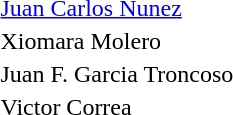<table>
<tr>
<th></th>
<td> <a href='#'>Juan Carlos Nunez</a></td>
</tr>
<tr>
<th></th>
<td>Xiomara Molero</td>
</tr>
<tr>
<th></th>
<td>Juan F. Garcia Troncoso</td>
</tr>
<tr>
<th></th>
<td>Victor Correa</td>
</tr>
</table>
